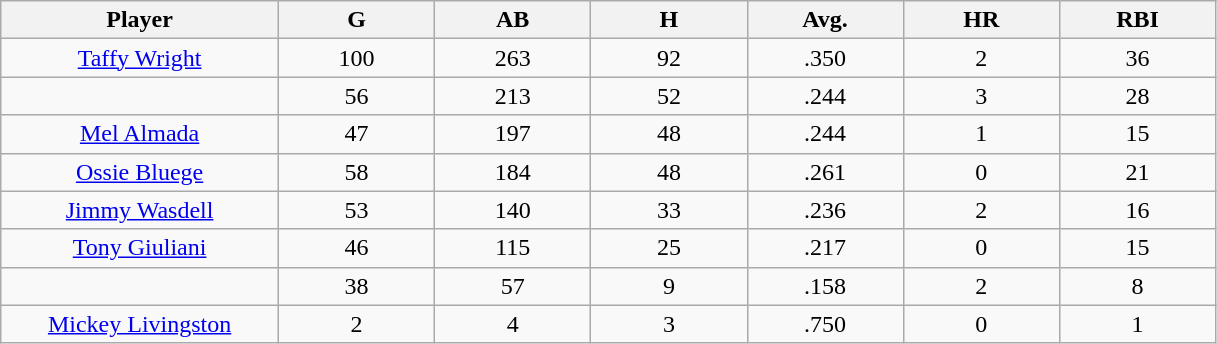<table class="wikitable sortable">
<tr>
<th bgcolor="#DDDDFF" width="16%">Player</th>
<th bgcolor="#DDDDFF" width="9%">G</th>
<th bgcolor="#DDDDFF" width="9%">AB</th>
<th bgcolor="#DDDDFF" width="9%">H</th>
<th bgcolor="#DDDDFF" width="9%">Avg.</th>
<th bgcolor="#DDDDFF" width="9%">HR</th>
<th bgcolor="#DDDDFF" width="9%">RBI</th>
</tr>
<tr align="center">
<td><a href='#'>Taffy Wright</a></td>
<td>100</td>
<td>263</td>
<td>92</td>
<td>.350</td>
<td>2</td>
<td>36</td>
</tr>
<tr align="center">
<td></td>
<td>56</td>
<td>213</td>
<td>52</td>
<td>.244</td>
<td>3</td>
<td>28</td>
</tr>
<tr align="center">
<td><a href='#'>Mel Almada</a></td>
<td>47</td>
<td>197</td>
<td>48</td>
<td>.244</td>
<td>1</td>
<td>15</td>
</tr>
<tr align="center">
<td><a href='#'>Ossie Bluege</a></td>
<td>58</td>
<td>184</td>
<td>48</td>
<td>.261</td>
<td>0</td>
<td>21</td>
</tr>
<tr align="center">
<td><a href='#'>Jimmy Wasdell</a></td>
<td>53</td>
<td>140</td>
<td>33</td>
<td>.236</td>
<td>2</td>
<td>16</td>
</tr>
<tr align="center">
<td><a href='#'>Tony Giuliani</a></td>
<td>46</td>
<td>115</td>
<td>25</td>
<td>.217</td>
<td>0</td>
<td>15</td>
</tr>
<tr align="center">
<td></td>
<td>38</td>
<td>57</td>
<td>9</td>
<td>.158</td>
<td>2</td>
<td>8</td>
</tr>
<tr align="center">
<td><a href='#'>Mickey Livingston</a></td>
<td>2</td>
<td>4</td>
<td>3</td>
<td>.750</td>
<td>0</td>
<td>1</td>
</tr>
</table>
